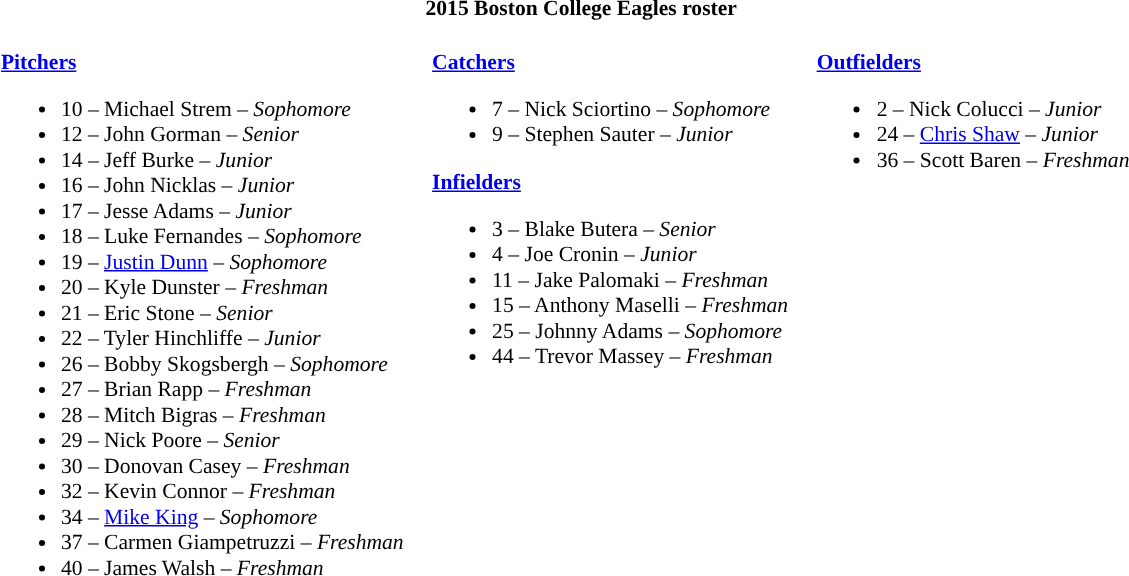<table class="toccolours" style="border-collapse:collapse; font-size:90%;">
<tr>
<th colspan=7>2015 Boston College Eagles roster</th>
</tr>
<tr>
<td width="03"> </td>
<td valign="top"><br><strong><a href='#'>Pitchers</a></strong><ul><li>10 – Michael Strem – <em>Sophomore</em></li><li>12 – John Gorman – <em>Senior</em></li><li>14 – Jeff Burke – <em>Junior</em></li><li>16 – John Nicklas – <em>Junior</em></li><li>17 – Jesse Adams – <em>Junior</em></li><li>18 – Luke Fernandes – <em> Sophomore</em></li><li>19 – <a href='#'>Justin Dunn</a> – <em>Sophomore</em></li><li>20 – Kyle Dunster – <em>Freshman</em></li><li>21 – Eric Stone – <em>Senior</em></li><li>22 – Tyler Hinchliffe – <em> Junior</em></li><li>26 – Bobby Skogsbergh – <em>Sophomore</em></li><li>27 – Brian Rapp – <em>Freshman</em></li><li>28 – Mitch Bigras – <em>Freshman</em></li><li>29 – Nick Poore – <em>Senior</em></li><li>30 – Donovan Casey – <em>Freshman</em></li><li>32 – Kevin Connor – <em> Freshman</em></li><li>34 – <a href='#'>Mike King</a> – <em>Sophomore</em></li><li>37 – Carmen Giampetruzzi – <em>Freshman</em></li><li>40 – James Walsh – <em>Freshman</em></li></ul></td>
<td width="15"> </td>
<td valign="top"><br><strong><a href='#'>Catchers</a></strong><ul><li>7 – Nick Sciortino – <em>Sophomore</em></li><li>9 – Stephen Sauter – <em>Junior</em></li></ul><strong><a href='#'>Infielders</a></strong><ul><li>3 – Blake Butera – <em>Senior</em></li><li>4 – Joe Cronin – <em>Junior</em></li><li>11 – Jake Palomaki – <em>Freshman</em></li><li>15 – Anthony Maselli – <em>Freshman</em></li><li>25 – Johnny Adams – <em>Sophomore</em></li><li>44 – Trevor Massey – <em>Freshman</em></li></ul></td>
<td width="15"> </td>
<td valign="top"><br><strong><a href='#'>Outfielders</a></strong><ul><li>2 – Nick Colucci – <em> Junior</em></li><li>24 – <a href='#'>Chris Shaw</a> – <em>Junior</em></li><li>36 – Scott Baren – <em>Freshman</em></li></ul></td>
<td width="25"> </td>
</tr>
</table>
